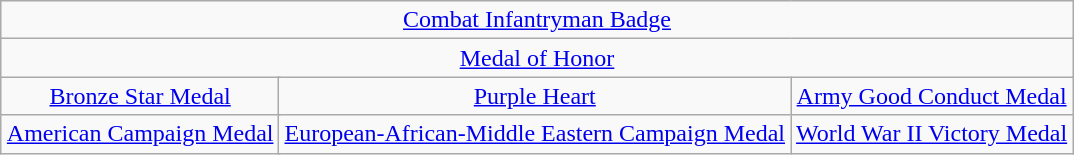<table class="wikitable" style="margin:1em auto; text-align:center;">
<tr>
<td colspan="12"><a href='#'>Combat Infantryman Badge</a></td>
</tr>
<tr>
<td colspan="12"><a href='#'>Medal of Honor</a></td>
</tr>
<tr>
<td colspan="4"><a href='#'>Bronze Star Medal</a></td>
<td colspan="4"><a href='#'>Purple Heart</a></td>
<td colspan="4"><a href='#'>Army Good Conduct Medal</a></td>
</tr>
<tr>
<td colspan="4"><a href='#'>American Campaign Medal</a></td>
<td colspan="4"><a href='#'>European-African-Middle Eastern Campaign Medal</a></td>
<td colspan="4"><a href='#'>World War II Victory Medal</a></td>
</tr>
</table>
